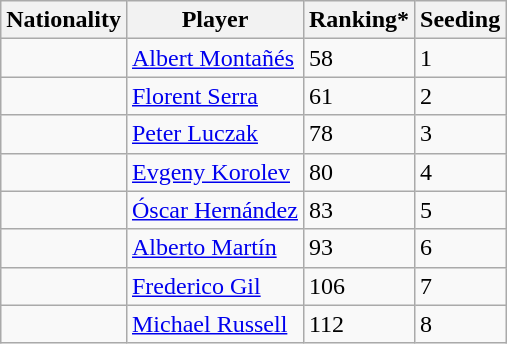<table class="wikitable" border="1">
<tr>
<th>Nationality</th>
<th>Player</th>
<th>Ranking*</th>
<th>Seeding</th>
</tr>
<tr>
<td></td>
<td><a href='#'>Albert Montañés</a></td>
<td>58</td>
<td>1</td>
</tr>
<tr>
<td></td>
<td><a href='#'>Florent Serra</a></td>
<td>61</td>
<td>2</td>
</tr>
<tr>
<td></td>
<td><a href='#'>Peter Luczak</a></td>
<td>78</td>
<td>3</td>
</tr>
<tr>
<td></td>
<td><a href='#'>Evgeny Korolev</a></td>
<td>80</td>
<td>4</td>
</tr>
<tr>
<td></td>
<td><a href='#'>Óscar Hernández</a></td>
<td>83</td>
<td>5</td>
</tr>
<tr>
<td></td>
<td><a href='#'>Alberto Martín</a></td>
<td>93</td>
<td>6</td>
</tr>
<tr>
<td></td>
<td><a href='#'>Frederico Gil</a></td>
<td>106</td>
<td>7</td>
</tr>
<tr>
<td></td>
<td><a href='#'>Michael Russell</a></td>
<td>112</td>
<td>8</td>
</tr>
</table>
